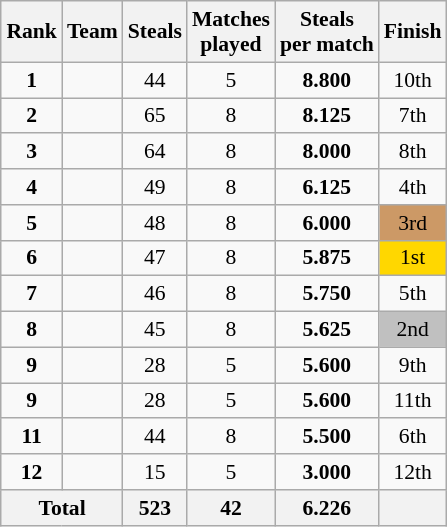<table class="wikitable sortable" style="text-align: center; font-size: 90%; margin-left: 1em;">
<tr>
<th>Rank</th>
<th>Team</th>
<th>Steals</th>
<th>Matches<br>played</th>
<th>Steals<br>per match</th>
<th>Finish</th>
</tr>
<tr>
<td><strong>1</strong></td>
<td style="text-align: left;"></td>
<td>44</td>
<td>5</td>
<td><strong>8.800</strong></td>
<td>10th</td>
</tr>
<tr>
<td><strong>2</strong></td>
<td style="text-align: left;"></td>
<td>65</td>
<td>8</td>
<td><strong>8.125</strong></td>
<td>7th</td>
</tr>
<tr>
<td><strong>3</strong></td>
<td style="text-align: left;"></td>
<td>64</td>
<td>8</td>
<td><strong>8.000</strong></td>
<td>8th</td>
</tr>
<tr>
<td><strong>4</strong></td>
<td style="text-align: left;"></td>
<td>49</td>
<td>8</td>
<td><strong>6.125</strong></td>
<td>4th</td>
</tr>
<tr>
<td><strong>5</strong></td>
<td style="text-align: left;"></td>
<td>48</td>
<td>8</td>
<td><strong>6.000</strong></td>
<td style="background-color: #cc9966;">3rd</td>
</tr>
<tr>
<td><strong>6</strong></td>
<td style="text-align: left;"></td>
<td>47</td>
<td>8</td>
<td><strong>5.875</strong></td>
<td style="background-color: gold;">1st</td>
</tr>
<tr>
<td><strong>7</strong></td>
<td style="text-align: left;"></td>
<td>46</td>
<td>8</td>
<td><strong>5.750</strong></td>
<td>5th</td>
</tr>
<tr>
<td><strong>8</strong></td>
<td style="text-align: left;"></td>
<td>45</td>
<td>8</td>
<td><strong>5.625</strong></td>
<td style="background-color: silver;">2nd</td>
</tr>
<tr>
<td><strong>9</strong></td>
<td style="text-align: left;"></td>
<td>28</td>
<td>5</td>
<td><strong>5.600</strong></td>
<td>9th</td>
</tr>
<tr>
<td><strong>9</strong></td>
<td style="text-align: left;"></td>
<td>28</td>
<td>5</td>
<td><strong>5.600</strong></td>
<td>11th</td>
</tr>
<tr>
<td><strong>11</strong></td>
<td style="text-align: left;"></td>
<td>44</td>
<td>8</td>
<td><strong>5.500</strong></td>
<td>6th</td>
</tr>
<tr>
<td><strong>12</strong></td>
<td style="text-align: left;"></td>
<td>15</td>
<td>5</td>
<td><strong>3.000</strong></td>
<td>12th</td>
</tr>
<tr>
<th colspan="2">Total</th>
<th>523</th>
<th>42</th>
<th>6.226</th>
<th></th>
</tr>
</table>
